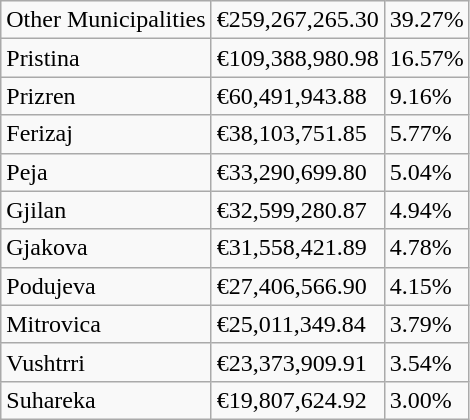<table class="wikitable">
<tr>
<td>Other Municipalities</td>
<td>€259,267,265.30</td>
<td>39.27%</td>
</tr>
<tr>
<td>Pristina</td>
<td>€109,388,980.98</td>
<td>16.57%</td>
</tr>
<tr>
<td>Prizren</td>
<td>€60,491,943.88</td>
<td>9.16%</td>
</tr>
<tr>
<td>Ferizaj</td>
<td>€38,103,751.85</td>
<td>5.77%</td>
</tr>
<tr>
<td>Peja</td>
<td>€33,290,699.80</td>
<td>5.04%</td>
</tr>
<tr>
<td>Gjilan</td>
<td>€32,599,280.87</td>
<td>4.94%</td>
</tr>
<tr>
<td>Gjakova</td>
<td>€31,558,421.89</td>
<td>4.78%</td>
</tr>
<tr>
<td>Podujeva</td>
<td>€27,406,566.90</td>
<td>4.15%</td>
</tr>
<tr>
<td>Mitrovica</td>
<td>€25,011,349.84</td>
<td>3.79%</td>
</tr>
<tr>
<td>Vushtrri</td>
<td>€23,373,909.91</td>
<td>3.54%</td>
</tr>
<tr>
<td>Suhareka</td>
<td>€19,807,624.92</td>
<td>3.00%</td>
</tr>
</table>
